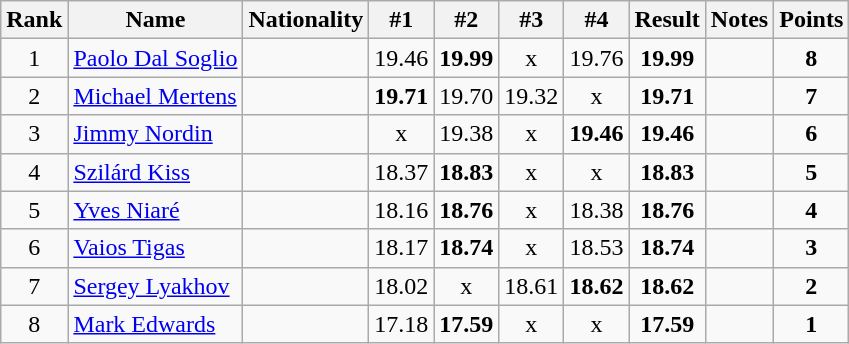<table class="wikitable sortable" style="text-align:center">
<tr>
<th>Rank</th>
<th>Name</th>
<th>Nationality</th>
<th>#1</th>
<th>#2</th>
<th>#3</th>
<th>#4</th>
<th>Result</th>
<th>Notes</th>
<th>Points</th>
</tr>
<tr>
<td>1</td>
<td align=left><a href='#'>Paolo Dal Soglio</a></td>
<td align=left></td>
<td>19.46</td>
<td><strong>19.99</strong></td>
<td>x</td>
<td>19.76</td>
<td><strong>19.99</strong></td>
<td></td>
<td><strong>8</strong></td>
</tr>
<tr>
<td>2</td>
<td align=left><a href='#'>Michael Mertens</a></td>
<td align=left></td>
<td><strong>19.71</strong></td>
<td>19.70</td>
<td>19.32</td>
<td>x</td>
<td><strong>19.71</strong></td>
<td></td>
<td><strong>7</strong></td>
</tr>
<tr>
<td>3</td>
<td align=left><a href='#'>Jimmy Nordin</a></td>
<td align=left></td>
<td>x</td>
<td>19.38</td>
<td>x</td>
<td><strong>19.46</strong></td>
<td><strong>19.46</strong></td>
<td></td>
<td><strong>6</strong></td>
</tr>
<tr>
<td>4</td>
<td align=left><a href='#'>Szilárd Kiss</a></td>
<td align=left></td>
<td>18.37</td>
<td><strong>18.83</strong></td>
<td>x</td>
<td>x</td>
<td><strong>18.83</strong></td>
<td></td>
<td><strong>5</strong></td>
</tr>
<tr>
<td>5</td>
<td align=left><a href='#'>Yves Niaré</a></td>
<td align=left></td>
<td>18.16</td>
<td><strong>18.76</strong></td>
<td>x</td>
<td>18.38</td>
<td><strong>18.76</strong></td>
<td></td>
<td><strong>4</strong></td>
</tr>
<tr>
<td>6</td>
<td align=left><a href='#'>Vaios Tigas</a></td>
<td align=left></td>
<td>18.17</td>
<td><strong>18.74</strong></td>
<td>x</td>
<td>18.53</td>
<td><strong>18.74</strong></td>
<td></td>
<td><strong>3</strong></td>
</tr>
<tr>
<td>7</td>
<td align=left><a href='#'>Sergey Lyakhov</a></td>
<td align=left></td>
<td>18.02</td>
<td>x</td>
<td>18.61</td>
<td><strong>18.62</strong></td>
<td><strong>18.62</strong></td>
<td></td>
<td><strong>2</strong></td>
</tr>
<tr>
<td>8</td>
<td align=left><a href='#'>Mark Edwards</a></td>
<td align=left></td>
<td>17.18</td>
<td><strong>17.59</strong></td>
<td>x</td>
<td>x</td>
<td><strong>17.59</strong></td>
<td></td>
<td><strong>1</strong></td>
</tr>
</table>
